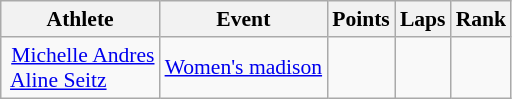<table class=wikitable style=font-size:90%;text-align:center>
<tr>
<th>Athlete</th>
<th>Event</th>
<th>Points</th>
<th>Laps</th>
<th>Rank</th>
</tr>
<tr>
<td align=left> <a href='#'>Michelle Andres</a><br> <a href='#'>Aline Seitz</a></td>
<td align=left><a href='#'>Women's madison</a></td>
<td></td>
<td></td>
<td></td>
</tr>
</table>
